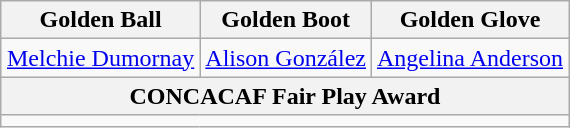<table class="wikitable" style="margin:auto">
<tr>
<th>Golden Ball</th>
<th>Golden Boot</th>
<th>Golden Glove</th>
</tr>
<tr>
<td> <a href='#'>Melchie Dumornay</a></td>
<td> <a href='#'>Alison González</a></td>
<td> <a href='#'>Angelina Anderson</a></td>
</tr>
<tr>
<th colspan="3">CONCACAF Fair Play Award</th>
</tr>
<tr>
<td colspan="3" style="text-align:center;"></td>
</tr>
</table>
